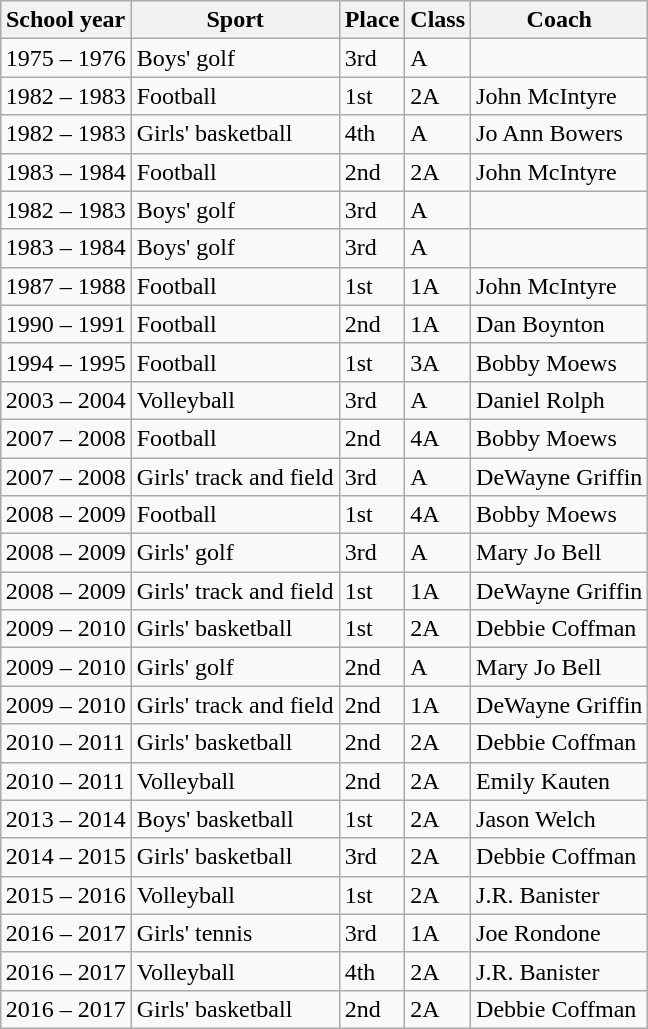<table class="wikitable sortable collapsible collapsed" style="margin: 1em auto 1em auto;">
<tr>
<th>School year</th>
<th>Sport</th>
<th>Place</th>
<th>Class</th>
<th>Coach</th>
</tr>
<tr>
<td>1975 – 1976</td>
<td>Boys' golf</td>
<td>3rd</td>
<td>A</td>
<td></td>
</tr>
<tr>
<td>1982 – 1983</td>
<td>Football</td>
<td>1st</td>
<td>2A</td>
<td>John McIntyre</td>
</tr>
<tr>
<td>1982 – 1983</td>
<td>Girls' basketball</td>
<td>4th</td>
<td>A</td>
<td>Jo Ann Bowers</td>
</tr>
<tr>
<td>1983 – 1984</td>
<td>Football</td>
<td>2nd</td>
<td>2A</td>
<td>John McIntyre</td>
</tr>
<tr>
<td>1982 – 1983</td>
<td>Boys' golf</td>
<td>3rd</td>
<td>A</td>
<td></td>
</tr>
<tr>
<td>1983 – 1984</td>
<td>Boys' golf</td>
<td>3rd</td>
<td>A</td>
<td></td>
</tr>
<tr>
<td>1987 – 1988</td>
<td>Football</td>
<td>1st</td>
<td>1A</td>
<td>John McIntyre</td>
</tr>
<tr>
<td>1990 – 1991</td>
<td>Football</td>
<td>2nd</td>
<td>1A</td>
<td>Dan Boynton</td>
</tr>
<tr>
<td>1994 – 1995</td>
<td>Football</td>
<td>1st</td>
<td>3A</td>
<td>Bobby Moews</td>
</tr>
<tr>
<td>2003 – 2004</td>
<td>Volleyball</td>
<td>3rd</td>
<td>A</td>
<td>Daniel Rolph</td>
</tr>
<tr>
<td>2007 – 2008</td>
<td>Football</td>
<td>2nd</td>
<td>4A</td>
<td>Bobby Moews</td>
</tr>
<tr>
<td>2007 – 2008</td>
<td>Girls' track and field</td>
<td>3rd</td>
<td>A</td>
<td>DeWayne Griffin</td>
</tr>
<tr>
<td>2008 – 2009</td>
<td>Football</td>
<td>1st</td>
<td>4A</td>
<td>Bobby Moews</td>
</tr>
<tr>
<td>2008 – 2009</td>
<td>Girls' golf</td>
<td>3rd</td>
<td>A</td>
<td>Mary Jo Bell</td>
</tr>
<tr>
<td>2008 – 2009</td>
<td>Girls' track and field</td>
<td>1st</td>
<td>1A</td>
<td>DeWayne Griffin</td>
</tr>
<tr>
<td>2009 – 2010</td>
<td>Girls' basketball</td>
<td>1st</td>
<td>2A</td>
<td>Debbie Coffman</td>
</tr>
<tr>
<td>2009 – 2010</td>
<td>Girls' golf</td>
<td>2nd</td>
<td>A</td>
<td>Mary Jo Bell</td>
</tr>
<tr>
<td>2009 – 2010</td>
<td>Girls' track and field</td>
<td>2nd</td>
<td>1A</td>
<td>DeWayne Griffin</td>
</tr>
<tr>
<td>2010 – 2011</td>
<td>Girls' basketball</td>
<td>2nd</td>
<td>2A</td>
<td>Debbie Coffman</td>
</tr>
<tr>
<td>2010 – 2011</td>
<td>Volleyball</td>
<td>2nd</td>
<td>2A</td>
<td>Emily Kauten</td>
</tr>
<tr>
<td>2013 – 2014</td>
<td>Boys' basketball</td>
<td>1st</td>
<td>2A</td>
<td>Jason Welch</td>
</tr>
<tr>
<td>2014 – 2015</td>
<td>Girls' basketball</td>
<td>3rd</td>
<td>2A</td>
<td>Debbie Coffman</td>
</tr>
<tr>
<td>2015 – 2016</td>
<td>Volleyball</td>
<td>1st</td>
<td>2A</td>
<td>J.R. Banister</td>
</tr>
<tr>
<td>2016 – 2017</td>
<td>Girls' tennis</td>
<td>3rd</td>
<td>1A</td>
<td>Joe Rondone</td>
</tr>
<tr>
<td>2016 – 2017</td>
<td>Volleyball</td>
<td>4th</td>
<td>2A</td>
<td>J.R. Banister</td>
</tr>
<tr>
<td>2016 – 2017</td>
<td>Girls' basketball</td>
<td>2nd</td>
<td>2A</td>
<td>Debbie Coffman</td>
</tr>
</table>
